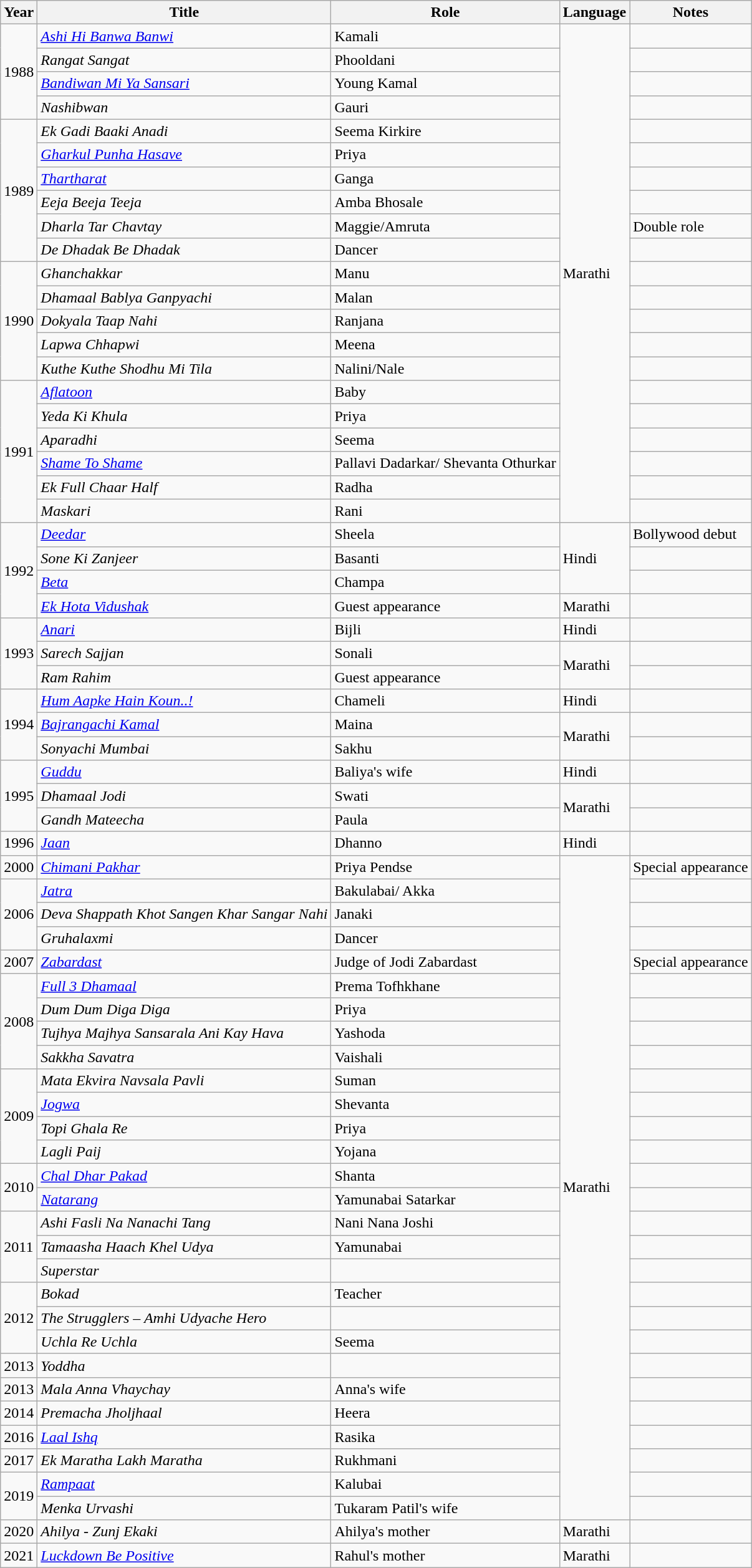<table class="wikitable sortable">
<tr>
<th>Year</th>
<th>Title</th>
<th>Role</th>
<th>Language</th>
<th class="unsortable">Notes</th>
</tr>
<tr>
<td rowspan="4">1988</td>
<td><em><a href='#'>Ashi Hi Banwa Banwi</a></em></td>
<td>Kamali</td>
<td rowspan="21">Marathi</td>
<td></td>
</tr>
<tr>
<td><em>Rangat Sangat</em></td>
<td>Phooldani</td>
<td></td>
</tr>
<tr>
<td><em><a href='#'>Bandiwan Mi Ya Sansari</a></em></td>
<td>Young Kamal</td>
<td></td>
</tr>
<tr>
<td><em>Nashibwan</em></td>
<td>Gauri</td>
<td></td>
</tr>
<tr>
<td rowspan="6">1989</td>
<td><em>Ek Gadi Baaki Anadi</em></td>
<td>Seema Kirkire</td>
<td></td>
</tr>
<tr>
<td><em><a href='#'>Gharkul Punha Hasave</a></em></td>
<td>Priya</td>
<td></td>
</tr>
<tr>
<td><em><a href='#'>Thartharat</a></em></td>
<td>Ganga</td>
<td></td>
</tr>
<tr>
<td><em>Eeja Beeja Teeja</em></td>
<td>Amba Bhosale</td>
<td></td>
</tr>
<tr>
<td><em>Dharla Tar Chavtay</em></td>
<td>Maggie/Amruta</td>
<td>Double role</td>
</tr>
<tr>
<td><em>De Dhadak Be Dhadak</em></td>
<td>Dancer</td>
<td></td>
</tr>
<tr>
<td rowspan="5">1990</td>
<td><em>Ghanchakkar</em></td>
<td>Manu</td>
<td></td>
</tr>
<tr>
<td><em>Dhamaal Bablya Ganpyachi</em></td>
<td>Malan</td>
<td></td>
</tr>
<tr>
<td><em>Dokyala Taap Nahi</em></td>
<td>Ranjana</td>
<td></td>
</tr>
<tr>
<td><em>Lapwa Chhapwi</em></td>
<td>Meena</td>
<td></td>
</tr>
<tr>
<td><em>Kuthe Kuthe Shodhu Mi Tila</em></td>
<td>Nalini/Nale</td>
<td></td>
</tr>
<tr>
<td rowspan="6">1991</td>
<td><a href='#'><em>Aflatoon</em></a></td>
<td>Baby</td>
<td></td>
</tr>
<tr>
<td><em>Yeda Ki Khula</em></td>
<td>Priya</td>
<td></td>
</tr>
<tr>
<td><em>Aparadhi</em></td>
<td>Seema</td>
<td></td>
</tr>
<tr>
<td><em><a href='#'>Shame To Shame</a></em></td>
<td>Pallavi Dadarkar/ Shevanta Othurkar</td>
<td></td>
</tr>
<tr>
<td><em>Ek Full Chaar Half</em></td>
<td>Radha</td>
<td></td>
</tr>
<tr>
<td><em>Maskari</em></td>
<td>Rani</td>
<td></td>
</tr>
<tr>
<td rowspan="4">1992</td>
<td><em><a href='#'>Deedar</a></em></td>
<td>Sheela</td>
<td rowspan="3">Hindi</td>
<td>Bollywood debut</td>
</tr>
<tr>
<td><em>Sone Ki Zanjeer</em></td>
<td>Basanti</td>
<td></td>
</tr>
<tr>
<td><em><a href='#'>Beta</a></em></td>
<td>Champa</td>
<td></td>
</tr>
<tr>
<td><em><a href='#'>Ek Hota Vidushak</a></em></td>
<td>Guest appearance</td>
<td>Marathi</td>
<td></td>
</tr>
<tr>
<td rowspan="3">1993</td>
<td><em><a href='#'>Anari</a></em></td>
<td>Bijli</td>
<td>Hindi</td>
<td></td>
</tr>
<tr>
<td><em>Sarech Sajjan</em></td>
<td>Sonali</td>
<td rowspan="2">Marathi</td>
<td></td>
</tr>
<tr>
<td><em>Ram Rahim</em></td>
<td>Guest appearance</td>
<td></td>
</tr>
<tr>
<td rowspan="3">1994</td>
<td><em><a href='#'>Hum Aapke Hain Koun..!</a></em></td>
<td>Chameli</td>
<td>Hindi</td>
<td></td>
</tr>
<tr>
<td><em><a href='#'>Bajrangachi Kamal</a></em></td>
<td>Maina</td>
<td rowspan="2">Marathi</td>
<td></td>
</tr>
<tr>
<td><em>Sonyachi Mumbai</em></td>
<td>Sakhu</td>
<td></td>
</tr>
<tr>
<td rowspan="3">1995</td>
<td><em><a href='#'>Guddu</a></em></td>
<td>Baliya's wife</td>
<td>Hindi</td>
<td></td>
</tr>
<tr>
<td><em>Dhamaal Jodi</em></td>
<td>Swati</td>
<td rowspan="2">Marathi</td>
<td></td>
</tr>
<tr>
<td><em>Gandh Mateecha</em></td>
<td>Paula</td>
<td></td>
</tr>
<tr>
<td>1996</td>
<td><a href='#'><em>Jaan</em></a></td>
<td>Dhanno</td>
<td>Hindi</td>
<td></td>
</tr>
<tr>
<td>2000</td>
<td><em><a href='#'>Chimani Pakhar</a></em></td>
<td>Priya Pendse</td>
<td rowspan="28">Marathi</td>
<td>Special appearance</td>
</tr>
<tr>
<td rowspan="3">2006</td>
<td><a href='#'><em>Jatra</em></a></td>
<td>Bakulabai/ Akka</td>
<td></td>
</tr>
<tr>
<td><em>Deva Shappath Khot Sangen Khar Sangar Nahi</em></td>
<td>Janaki</td>
<td></td>
</tr>
<tr>
<td><em>Gruhalaxmi</em></td>
<td>Dancer</td>
<td></td>
</tr>
<tr>
<td>2007</td>
<td><em><a href='#'>Zabardast</a></em></td>
<td>Judge of Jodi Zabardast</td>
<td>Special appearance</td>
</tr>
<tr>
<td rowspan="4">2008</td>
<td><em><a href='#'>Full 3 Dhamaal</a></em></td>
<td>Prema Tofhkhane</td>
<td></td>
</tr>
<tr>
<td><em>Dum Dum Diga Diga</em></td>
<td>Priya</td>
<td></td>
</tr>
<tr>
<td><em>Tujhya Majhya Sansarala Ani Kay Hava</em></td>
<td>Yashoda</td>
<td></td>
</tr>
<tr>
<td><em>Sakkha Savatra</em></td>
<td>Vaishali</td>
<td></td>
</tr>
<tr>
<td rowspan="4">2009</td>
<td><em>Mata Ekvira Navsala Pavli</em></td>
<td>Suman</td>
<td></td>
</tr>
<tr>
<td><em><a href='#'>Jogwa</a></em></td>
<td>Shevanta</td>
<td></td>
</tr>
<tr>
<td><em>Topi Ghala Re</em></td>
<td>Priya</td>
<td></td>
</tr>
<tr>
<td><em>Lagli Paij</em></td>
<td>Yojana</td>
<td></td>
</tr>
<tr>
<td rowspan="2">2010</td>
<td><em><a href='#'>Chal Dhar Pakad</a></em></td>
<td>Shanta</td>
<td></td>
</tr>
<tr>
<td><em><a href='#'>Natarang</a></em></td>
<td>Yamunabai Satarkar</td>
<td></td>
</tr>
<tr>
<td rowspan="3">2011</td>
<td><em>Ashi Fasli Na Nanachi Tang</em></td>
<td>Nani Nana Joshi</td>
<td></td>
</tr>
<tr>
<td><em>Tamaasha Haach Khel Udya</em></td>
<td>Yamunabai</td>
<td></td>
</tr>
<tr>
<td><em>Superstar</em></td>
<td></td>
<td></td>
</tr>
<tr>
<td rowspan="3">2012</td>
<td><em>Bokad</em></td>
<td>Teacher</td>
<td></td>
</tr>
<tr>
<td><em>The Strugglers – Amhi Udyache Hero</em></td>
<td></td>
<td></td>
</tr>
<tr>
<td><em>Uchla Re Uchla</em></td>
<td>Seema</td>
<td></td>
</tr>
<tr>
<td>2013</td>
<td><em>Yoddha</em></td>
<td></td>
<td></td>
</tr>
<tr>
<td>2013</td>
<td><em>Mala Anna Vhaychay</em></td>
<td>Anna's wife</td>
<td></td>
</tr>
<tr>
<td>2014</td>
<td><em>Premacha Jholjhaal</em></td>
<td>Heera</td>
<td></td>
</tr>
<tr>
<td>2016</td>
<td><em><a href='#'>Laal Ishq</a></em></td>
<td>Rasika</td>
<td></td>
</tr>
<tr>
<td>2017</td>
<td><em>Ek Maratha Lakh Maratha</em></td>
<td>Rukhmani</td>
<td></td>
</tr>
<tr>
<td rowspan="2">2019</td>
<td><em><a href='#'>Rampaat</a></em></td>
<td>Kalubai</td>
<td></td>
</tr>
<tr>
<td><em>Menka Urvashi</em></td>
<td>Tukaram Patil's wife</td>
<td></td>
</tr>
<tr>
<td>2020</td>
<td><em>Ahilya - Zunj Ekaki</em></td>
<td>Ahilya's mother</td>
<td>Marathi</td>
<td></td>
</tr>
<tr>
<td>2021</td>
<td><em><a href='#'>Luckdown Be Positive</a></em></td>
<td>Rahul's mother</td>
<td>Marathi</td>
<td></td>
</tr>
</table>
